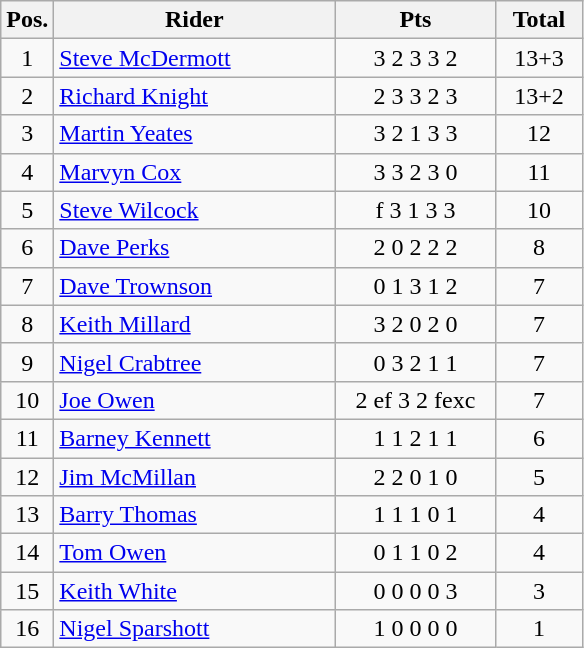<table class=wikitable>
<tr>
<th width=25px>Pos.</th>
<th width=180px>Rider</th>
<th width=100px>Pts</th>
<th width=50px>Total</th>
</tr>
<tr align=center >
<td>1</td>
<td align=left> <a href='#'>Steve McDermott</a></td>
<td>3	2	3	3	2</td>
<td>13+3</td>
</tr>
<tr align=center>
<td>2</td>
<td align=left> <a href='#'>Richard Knight</a></td>
<td>2	3	3	2	3</td>
<td>13+2</td>
</tr>
<tr align=center>
<td>3</td>
<td align=left> <a href='#'>Martin Yeates</a></td>
<td>3	2	1	3	3</td>
<td>12</td>
</tr>
<tr align=center>
<td>4</td>
<td align=left> <a href='#'>Marvyn Cox</a></td>
<td>3	3	2	3	0</td>
<td>11</td>
</tr>
<tr align=center>
<td>5</td>
<td align=left> <a href='#'>Steve Wilcock</a></td>
<td>f 3	1	3	3</td>
<td>10</td>
</tr>
<tr align=center>
<td>6</td>
<td align=left> <a href='#'>Dave Perks</a></td>
<td>2	0	2	2	2</td>
<td>8</td>
</tr>
<tr align=center>
<td>7</td>
<td align=left> <a href='#'>Dave Trownson</a></td>
<td>0	1	3	1	2</td>
<td>7</td>
</tr>
<tr align=center>
<td>8</td>
<td align=left> <a href='#'>Keith Millard</a></td>
<td>3	2	0	2	0</td>
<td>7</td>
</tr>
<tr align=center>
<td>9</td>
<td align=left> <a href='#'>Nigel Crabtree</a></td>
<td>0	3	2	1	1</td>
<td>7</td>
</tr>
<tr align=center>
<td>10</td>
<td align=left> <a href='#'>Joe Owen</a></td>
<td>2	ef	3	2	fexc</td>
<td>7</td>
</tr>
<tr align=center>
<td>11</td>
<td align=left> <a href='#'>Barney Kennett</a></td>
<td>1	1	2	1	1</td>
<td>6</td>
</tr>
<tr align=center>
<td>12</td>
<td align=left> <a href='#'>Jim McMillan</a></td>
<td>2	2	0	1	0</td>
<td>5</td>
</tr>
<tr align=center>
<td>13</td>
<td align=left> <a href='#'>Barry Thomas</a></td>
<td>1	1	1	0	1</td>
<td>4</td>
</tr>
<tr align=center>
<td>14</td>
<td align=left> <a href='#'>Tom Owen</a></td>
<td>0 1		1	0	2</td>
<td>4</td>
</tr>
<tr align=center>
<td>15</td>
<td align=left> <a href='#'>Keith White</a></td>
<td>0 0		0	0	3</td>
<td>3</td>
</tr>
<tr align=center>
<td>16</td>
<td align=left> <a href='#'>Nigel Sparshott</a></td>
<td>1	0 0		0	0</td>
<td>1</td>
</tr>
</table>
